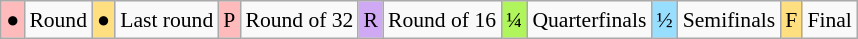<table class="wikitable" style="margin:0.5em auto; font-size:90%; line-height:1.25em; text-align:center;">
<tr>
<td bgcolor="#FFBBBB" align=center>●</td>
<td>Round</td>
<td bgcolor="#FFDF80" align=center>●</td>
<td>Last round</td>
<td bgcolor="#FFBBBB" align=center>P</td>
<td>Round of 32</td>
<td bgcolor="#D0A9F5" align=center>R</td>
<td>Round of 16</td>
<td bgcolor="#AFF55B" align=center>¼</td>
<td>Quarterfinals</td>
<td bgcolor="#97DEFF" align=center>½</td>
<td>Semifinals</td>
<td bgcolor="#FFDF80" align=center>F</td>
<td>Final</td>
</tr>
</table>
